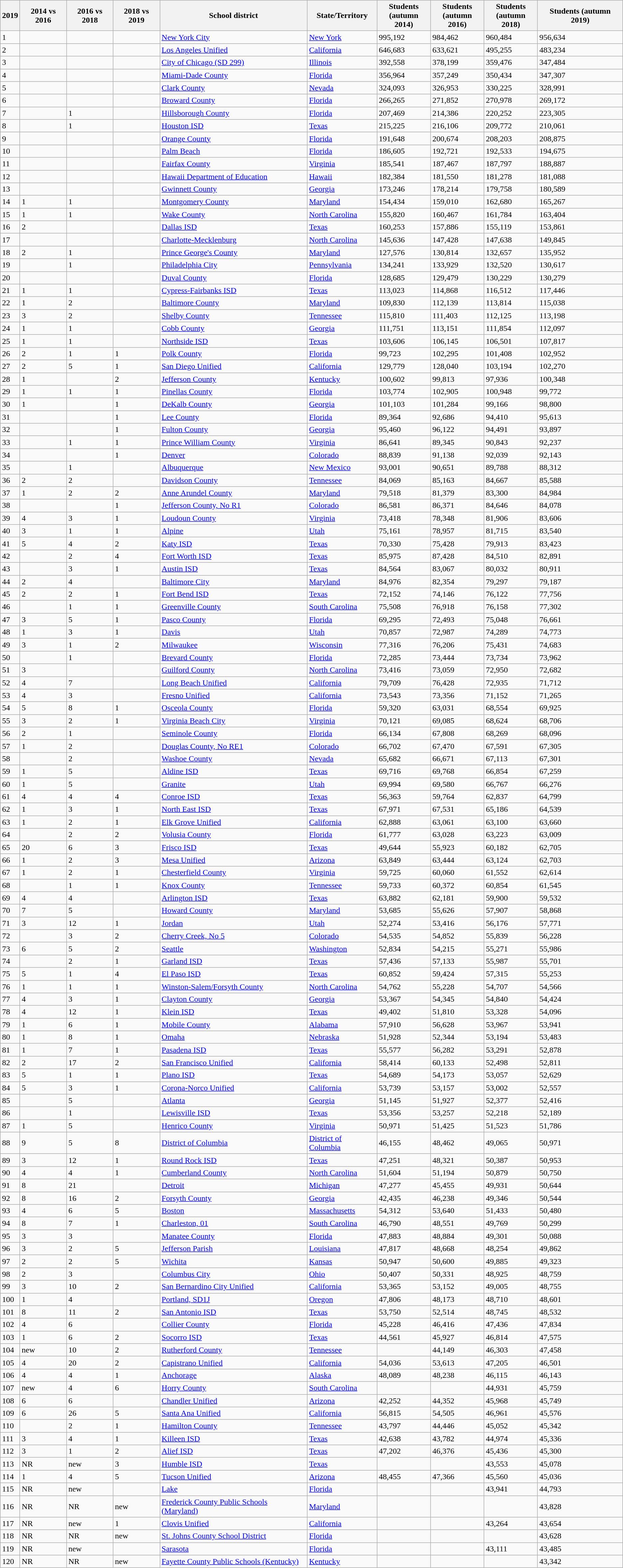<table class="sortable wikitable">
<tr>
<th>2019</th>
<th>2014 vs 2016 </th>
<th>2016 vs 2018 </th>
<th>2018 vs 2019</th>
<th>School district</th>
<th>State/Territory</th>
<th>Students <br> (autumn 2014)</th>
<th>Students <br> (autumn 2016)</th>
<th class="unsortable">Students <br> (autumn 2018) </th>
<th>Students (autumn 2019)</th>
</tr>
<tr>
<td>1</td>
<td></td>
<td></td>
<td></td>
<td><a href='#'>New York City</a></td>
<td><a href='#'>New York</a></td>
<td>995,192</td>
<td>984,462</td>
<td>960,484</td>
<td>956,634</td>
</tr>
<tr>
<td>2</td>
<td></td>
<td></td>
<td></td>
<td><a href='#'>Los Angeles Unified</a></td>
<td><a href='#'>California</a></td>
<td>646,683</td>
<td>633,621</td>
<td>495,255</td>
<td>483,234</td>
</tr>
<tr>
<td>3</td>
<td></td>
<td></td>
<td></td>
<td><a href='#'>City of Chicago (SD 299)</a></td>
<td><a href='#'>Illinois</a></td>
<td>392,558</td>
<td>378,199</td>
<td>359,476</td>
<td>347,484</td>
</tr>
<tr>
<td>4</td>
<td></td>
<td></td>
<td></td>
<td><a href='#'>Miami-Dade County</a></td>
<td><a href='#'>Florida</a></td>
<td>356,964</td>
<td>357,249</td>
<td>350,434</td>
<td>347,307</td>
</tr>
<tr>
<td>5</td>
<td></td>
<td></td>
<td></td>
<td><a href='#'>Clark County</a></td>
<td><a href='#'>Nevada</a></td>
<td>324,093</td>
<td>326,953</td>
<td>330,225</td>
<td>328,991</td>
</tr>
<tr>
<td>6</td>
<td></td>
<td></td>
<td></td>
<td><a href='#'>Broward County</a></td>
<td><a href='#'>Florida</a></td>
<td>266,265</td>
<td>271,852</td>
<td>270,978</td>
<td>269,172</td>
</tr>
<tr>
<td>7</td>
<td></td>
<td>1</td>
<td></td>
<td><a href='#'>Hillsborough County</a></td>
<td><a href='#'>Florida</a></td>
<td>207,469</td>
<td>214,386</td>
<td>220,252</td>
<td>223,305</td>
</tr>
<tr>
<td>8</td>
<td></td>
<td>1</td>
<td></td>
<td><a href='#'>Houston ISD</a></td>
<td><a href='#'>Texas</a></td>
<td>215,225</td>
<td>216,106</td>
<td>209,772</td>
<td>210,061</td>
</tr>
<tr>
<td>9</td>
<td></td>
<td></td>
<td></td>
<td><a href='#'>Orange County</a></td>
<td><a href='#'>Florida</a></td>
<td>191,648</td>
<td>200,674</td>
<td>208,203</td>
<td>208,875</td>
</tr>
<tr>
<td>10</td>
<td></td>
<td></td>
<td></td>
<td><a href='#'>Palm Beach</a></td>
<td><a href='#'>Florida</a></td>
<td>186,605</td>
<td>192,721</td>
<td>192,533</td>
<td>194,675</td>
</tr>
<tr>
<td>11</td>
<td></td>
<td></td>
<td></td>
<td><a href='#'>Fairfax County</a></td>
<td><a href='#'>Virginia</a></td>
<td>185,541</td>
<td>187,467</td>
<td>187,797</td>
<td>188,887</td>
</tr>
<tr>
<td>12</td>
<td></td>
<td></td>
<td></td>
<td><a href='#'>Hawaii Department of Education</a></td>
<td><a href='#'>Hawaii</a></td>
<td>182,384</td>
<td>181,550</td>
<td>181,278</td>
<td>181,088</td>
</tr>
<tr>
<td>13</td>
<td></td>
<td></td>
<td></td>
<td><a href='#'>Gwinnett County</a></td>
<td><a href='#'>Georgia</a></td>
<td>173,246</td>
<td>178,214</td>
<td>179,758</td>
<td>180,589</td>
</tr>
<tr>
<td>14</td>
<td>1</td>
<td>1</td>
<td></td>
<td><a href='#'>Montgomery County</a></td>
<td><a href='#'>Maryland</a></td>
<td>154,434</td>
<td>159,010</td>
<td>162,680</td>
<td>165,267</td>
</tr>
<tr>
<td>15</td>
<td>1</td>
<td>1</td>
<td></td>
<td><a href='#'>Wake County</a></td>
<td><a href='#'>North Carolina</a></td>
<td>155,820</td>
<td>160,467</td>
<td>161,784</td>
<td>163,404</td>
</tr>
<tr>
<td>16</td>
<td>2</td>
<td></td>
<td></td>
<td><a href='#'>Dallas ISD</a></td>
<td><a href='#'>Texas</a></td>
<td>160,253</td>
<td>157,886</td>
<td>155,119</td>
<td>153,861</td>
</tr>
<tr>
<td>17</td>
<td></td>
<td></td>
<td></td>
<td><a href='#'>Charlotte-Mecklenburg</a></td>
<td><a href='#'>North Carolina</a></td>
<td>145,636</td>
<td>147,428</td>
<td>147,638</td>
<td>149,845</td>
</tr>
<tr>
<td>18</td>
<td>2</td>
<td>1</td>
<td></td>
<td><a href='#'>Prince George's County</a></td>
<td><a href='#'>Maryland</a></td>
<td>127,576</td>
<td>130,814</td>
<td>132,657</td>
<td>135,952</td>
</tr>
<tr>
<td>19</td>
<td></td>
<td>1</td>
<td></td>
<td><a href='#'>Philadelphia City</a></td>
<td><a href='#'>Pennsylvania</a></td>
<td>134,241</td>
<td>133,929</td>
<td>132,520</td>
<td>130,617</td>
</tr>
<tr>
<td>20</td>
<td></td>
<td></td>
<td></td>
<td><a href='#'>Duval County</a></td>
<td><a href='#'>Florida</a></td>
<td>128,685</td>
<td>129,479</td>
<td>130,229</td>
<td>130,279</td>
</tr>
<tr>
<td>21</td>
<td>1</td>
<td>1</td>
<td></td>
<td><a href='#'>Cypress-Fairbanks ISD</a></td>
<td><a href='#'>Texas</a></td>
<td>113,023</td>
<td>114,868</td>
<td>116,512</td>
<td>117,446</td>
</tr>
<tr>
<td>22</td>
<td>1</td>
<td>2</td>
<td></td>
<td><a href='#'>Baltimore County</a></td>
<td><a href='#'>Maryland</a></td>
<td>109,830</td>
<td>112,139</td>
<td>113,814</td>
<td>115,038</td>
</tr>
<tr>
<td>23</td>
<td>3</td>
<td>2</td>
<td></td>
<td><a href='#'>Shelby County</a></td>
<td><a href='#'>Tennessee</a></td>
<td>115,810</td>
<td>111,403</td>
<td>112,125</td>
<td>113,198</td>
</tr>
<tr>
<td>24</td>
<td>1</td>
<td>1</td>
<td></td>
<td><a href='#'>Cobb County</a></td>
<td><a href='#'>Georgia</a></td>
<td>111,751</td>
<td>113,151</td>
<td>111,854</td>
<td>112,097</td>
</tr>
<tr>
<td>25</td>
<td>1</td>
<td>1</td>
<td></td>
<td><a href='#'>Northside ISD</a></td>
<td><a href='#'>Texas</a></td>
<td>103,606</td>
<td>106,145</td>
<td>106,501</td>
<td>107,817</td>
</tr>
<tr>
<td>26</td>
<td>2</td>
<td>1</td>
<td>1</td>
<td><a href='#'>Polk County</a></td>
<td><a href='#'>Florida</a></td>
<td>99,723</td>
<td>102,295</td>
<td>101,408</td>
<td>102,952</td>
</tr>
<tr>
<td>27</td>
<td>2</td>
<td>5</td>
<td>1</td>
<td><a href='#'>San Diego Unified</a></td>
<td><a href='#'>California</a></td>
<td>129,779</td>
<td>128,040</td>
<td>103,194</td>
<td>102,270</td>
</tr>
<tr>
<td>28</td>
<td>1</td>
<td></td>
<td>2</td>
<td><a href='#'>Jefferson County</a></td>
<td><a href='#'>Kentucky</a></td>
<td>100,602</td>
<td>99,813</td>
<td>97,936</td>
<td>100,348</td>
</tr>
<tr>
<td>29</td>
<td>1</td>
<td>1</td>
<td>1</td>
<td><a href='#'>Pinellas County</a></td>
<td><a href='#'>Florida</a></td>
<td>103,774</td>
<td>102,905</td>
<td>100,948</td>
<td>99,772</td>
</tr>
<tr>
<td>30</td>
<td>1</td>
<td></td>
<td>1</td>
<td><a href='#'>DeKalb County</a></td>
<td><a href='#'>Georgia</a></td>
<td>101,103</td>
<td>101,284</td>
<td>99,166</td>
<td>98,800</td>
</tr>
<tr>
<td>31</td>
<td></td>
<td></td>
<td>1</td>
<td><a href='#'>Lee County</a></td>
<td><a href='#'>Florida</a></td>
<td>89,364</td>
<td>92,686</td>
<td>94,410</td>
<td>95,613</td>
</tr>
<tr>
<td>32</td>
<td></td>
<td></td>
<td>1</td>
<td><a href='#'>Fulton County</a></td>
<td><a href='#'>Georgia</a></td>
<td>95,460</td>
<td>96,122</td>
<td>94,491</td>
<td>93,897</td>
</tr>
<tr>
<td>33</td>
<td></td>
<td>1</td>
<td>1</td>
<td><a href='#'>Prince William County</a></td>
<td><a href='#'>Virginia</a></td>
<td>86,641</td>
<td>89,345</td>
<td>90,843</td>
<td>92,237</td>
</tr>
<tr>
<td>34</td>
<td></td>
<td></td>
<td>1</td>
<td><a href='#'>Denver</a></td>
<td><a href='#'>Colorado</a></td>
<td>88,839</td>
<td>91,138</td>
<td>92,039</td>
<td>92,143</td>
</tr>
<tr>
<td>35</td>
<td></td>
<td>1</td>
<td></td>
<td><a href='#'>Albuquerque</a></td>
<td><a href='#'>New Mexico</a></td>
<td>93,001</td>
<td>90,651</td>
<td>89,788</td>
<td>88,312</td>
</tr>
<tr>
<td>36</td>
<td>2</td>
<td>2</td>
<td></td>
<td><a href='#'>Davidson County</a></td>
<td><a href='#'>Tennessee</a></td>
<td>84,069</td>
<td>85,163</td>
<td>84,667</td>
<td>85,588</td>
</tr>
<tr>
<td>37</td>
<td>1</td>
<td>2</td>
<td>2</td>
<td><a href='#'>Anne Arundel County</a></td>
<td><a href='#'>Maryland</a></td>
<td>79,518</td>
<td>81,379</td>
<td>83,300</td>
<td>84,984</td>
</tr>
<tr>
<td>38</td>
<td></td>
<td></td>
<td>1</td>
<td><a href='#'>Jefferson County, No R1</a></td>
<td><a href='#'>Colorado</a></td>
<td>86,581</td>
<td>86,371</td>
<td>84,646</td>
<td>84,078</td>
</tr>
<tr>
<td>39</td>
<td>4</td>
<td>3</td>
<td>1</td>
<td><a href='#'>Loudoun County</a></td>
<td><a href='#'>Virginia</a></td>
<td>73,418</td>
<td>78,348</td>
<td>81,906</td>
<td>83,606</td>
</tr>
<tr>
<td>40</td>
<td>3</td>
<td>1</td>
<td>1</td>
<td><a href='#'>Alpine</a></td>
<td><a href='#'>Utah</a></td>
<td>75,161</td>
<td>78,957</td>
<td>81,715</td>
<td>83,540</td>
</tr>
<tr>
<td>41</td>
<td>5</td>
<td>4</td>
<td>2</td>
<td><a href='#'>Katy ISD</a></td>
<td><a href='#'>Texas</a></td>
<td>70,330</td>
<td>75,428</td>
<td>79,913</td>
<td>83,423</td>
</tr>
<tr>
<td>42</td>
<td></td>
<td>2</td>
<td>4</td>
<td><a href='#'>Fort Worth ISD</a></td>
<td><a href='#'>Texas</a></td>
<td>85,975</td>
<td>87,428</td>
<td>84,510</td>
<td>82,891</td>
</tr>
<tr>
<td>43</td>
<td></td>
<td>3</td>
<td>1</td>
<td><a href='#'>Austin ISD</a></td>
<td><a href='#'>Texas</a></td>
<td>84,564</td>
<td>83,067</td>
<td>80,032</td>
<td>80,911</td>
</tr>
<tr>
<td>44</td>
<td>2</td>
<td>4</td>
<td></td>
<td><a href='#'>Baltimore City</a></td>
<td><a href='#'>Maryland</a></td>
<td>84,976</td>
<td>82,354</td>
<td>79,297</td>
<td>79,187</td>
</tr>
<tr>
<td>45</td>
<td>2</td>
<td>2</td>
<td>1</td>
<td><a href='#'>Fort Bend ISD</a></td>
<td><a href='#'>Texas</a></td>
<td>72,152</td>
<td>74,146</td>
<td>76,122</td>
<td>77,756</td>
</tr>
<tr>
<td>46</td>
<td></td>
<td>1</td>
<td>1</td>
<td><a href='#'>Greenville County</a></td>
<td><a href='#'>South Carolina</a></td>
<td>75,508</td>
<td>76,918</td>
<td>76,158</td>
<td>77,302</td>
</tr>
<tr>
<td>47</td>
<td>3</td>
<td>5</td>
<td>1</td>
<td><a href='#'>Pasco County</a></td>
<td><a href='#'>Florida</a></td>
<td>69,295</td>
<td>72,493</td>
<td>75,048</td>
<td>76,661</td>
</tr>
<tr>
<td>48</td>
<td>1</td>
<td>3</td>
<td>1</td>
<td><a href='#'>Davis</a></td>
<td><a href='#'>Utah</a></td>
<td>70,857</td>
<td>72,987</td>
<td>74,289</td>
<td>74,773</td>
</tr>
<tr>
<td>49</td>
<td>3</td>
<td>1</td>
<td>2</td>
<td><a href='#'>Milwaukee</a></td>
<td><a href='#'>Wisconsin</a></td>
<td>77,316</td>
<td>76,206</td>
<td>75,431</td>
<td>74,683</td>
</tr>
<tr>
<td>50</td>
<td></td>
<td>1</td>
<td></td>
<td><a href='#'>Brevard County</a></td>
<td><a href='#'>Florida</a></td>
<td>72,285</td>
<td>73,444</td>
<td>73,734</td>
<td>73,962</td>
</tr>
<tr>
<td>51</td>
<td>3</td>
<td></td>
<td></td>
<td><a href='#'>Guilford County</a></td>
<td><a href='#'>North Carolina</a></td>
<td>73,416</td>
<td>73,059</td>
<td>72,950</td>
<td>72,682</td>
</tr>
<tr>
<td>52</td>
<td>4</td>
<td>7</td>
<td></td>
<td><a href='#'>Long Beach Unified</a></td>
<td><a href='#'>California</a></td>
<td>79,709</td>
<td>76,428</td>
<td>72,935</td>
<td>71,712</td>
</tr>
<tr>
<td>53</td>
<td>4</td>
<td>3</td>
<td></td>
<td><a href='#'>Fresno Unified</a></td>
<td><a href='#'>California</a></td>
<td>73,543</td>
<td>73,356</td>
<td>71,152</td>
<td>71,265</td>
</tr>
<tr>
<td>54</td>
<td>5</td>
<td>8</td>
<td>1</td>
<td><a href='#'>Osceola County</a></td>
<td><a href='#'>Florida</a></td>
<td>59,320</td>
<td>63,031</td>
<td>68,554</td>
<td>69,925</td>
</tr>
<tr>
<td>55</td>
<td>3</td>
<td>2</td>
<td>1</td>
<td><a href='#'>Virginia Beach City</a></td>
<td><a href='#'>Virginia</a></td>
<td>70,121</td>
<td>69,085</td>
<td>68,624</td>
<td>68,706</td>
</tr>
<tr>
<td>56</td>
<td>2</td>
<td>1</td>
<td></td>
<td><a href='#'>Seminole County</a></td>
<td><a href='#'>Florida</a></td>
<td>66,134</td>
<td>67,808</td>
<td>68,269</td>
<td>68,096</td>
</tr>
<tr>
<td>57</td>
<td>1</td>
<td>2</td>
<td></td>
<td><a href='#'>Douglas County, No RE1</a></td>
<td><a href='#'>Colorado</a></td>
<td>66,702</td>
<td>67,470</td>
<td>67,591</td>
<td>67,305</td>
</tr>
<tr>
<td>58</td>
<td></td>
<td>2</td>
<td></td>
<td><a href='#'>Washoe County</a></td>
<td><a href='#'>Nevada</a></td>
<td>65,682</td>
<td>66,671</td>
<td>67,113</td>
<td>67,301</td>
</tr>
<tr>
<td>59</td>
<td>1</td>
<td>5</td>
<td></td>
<td><a href='#'>Aldine ISD</a></td>
<td><a href='#'>Texas</a></td>
<td>69,716</td>
<td>69,768</td>
<td>66,854</td>
<td>67,259</td>
</tr>
<tr>
<td>60</td>
<td>1</td>
<td>5</td>
<td></td>
<td><a href='#'>Granite</a></td>
<td><a href='#'>Utah</a></td>
<td>69,994</td>
<td>69,580</td>
<td>66,767</td>
<td>66,276</td>
</tr>
<tr>
<td>61</td>
<td>4</td>
<td>4</td>
<td>4</td>
<td><a href='#'>Conroe ISD</a></td>
<td><a href='#'>Texas</a></td>
<td>56,363</td>
<td>59,764</td>
<td>62,837</td>
<td>64,799</td>
</tr>
<tr>
<td>62</td>
<td>1</td>
<td>3</td>
<td>1</td>
<td><a href='#'>North East ISD</a></td>
<td><a href='#'>Texas</a></td>
<td>67,971</td>
<td>67,531</td>
<td>65,186</td>
<td>64,539</td>
</tr>
<tr>
<td>63</td>
<td>1</td>
<td>2</td>
<td>1</td>
<td><a href='#'>Elk Grove Unified</a></td>
<td><a href='#'>California</a></td>
<td>62,888</td>
<td>63,061</td>
<td>63,100</td>
<td>63,660</td>
</tr>
<tr>
<td>64</td>
<td></td>
<td>2</td>
<td>2</td>
<td><a href='#'>Volusia County</a></td>
<td><a href='#'>Florida</a></td>
<td>61,777</td>
<td>63,028</td>
<td>63,223</td>
<td>63,009</td>
</tr>
<tr>
<td>65</td>
<td>20</td>
<td>6</td>
<td>3</td>
<td><a href='#'>Frisco ISD</a></td>
<td><a href='#'>Texas</a></td>
<td>49,644</td>
<td>55,923</td>
<td>60,182</td>
<td>62,705</td>
</tr>
<tr>
<td>66</td>
<td>1</td>
<td>2</td>
<td>3</td>
<td><a href='#'>Mesa Unified</a></td>
<td><a href='#'>Arizona</a></td>
<td>63,849</td>
<td>63,444</td>
<td>63,124</td>
<td>62,703</td>
</tr>
<tr>
<td>67</td>
<td>1</td>
<td>2</td>
<td>1</td>
<td><a href='#'>Chesterfield County</a></td>
<td><a href='#'>Virginia</a></td>
<td>59,725</td>
<td>60,060</td>
<td>61,552</td>
<td>62,614</td>
</tr>
<tr>
<td>68</td>
<td></td>
<td>1</td>
<td>1</td>
<td><a href='#'>Knox County</a></td>
<td><a href='#'>Tennessee</a></td>
<td>59,733</td>
<td>60,372</td>
<td>60,854</td>
<td>61,545</td>
</tr>
<tr>
<td>69</td>
<td>4</td>
<td>4</td>
<td></td>
<td><a href='#'>Arlington ISD</a></td>
<td><a href='#'>Texas</a></td>
<td>63,882</td>
<td>62,181</td>
<td>59,900</td>
<td>59,532</td>
</tr>
<tr>
<td>70</td>
<td>7</td>
<td>5</td>
<td></td>
<td><a href='#'>Howard County</a></td>
<td><a href='#'>Maryland</a></td>
<td>53,685</td>
<td>55,626</td>
<td>57,907</td>
<td>58,868</td>
</tr>
<tr>
<td>71</td>
<td>3</td>
<td>12</td>
<td>1</td>
<td><a href='#'>Jordan</a></td>
<td><a href='#'>Utah</a></td>
<td>52,274</td>
<td>53,416</td>
<td>56,176</td>
<td>57,771</td>
</tr>
<tr>
<td>72</td>
<td></td>
<td>3</td>
<td>2</td>
<td><a href='#'>Cherry Creek, No 5</a></td>
<td><a href='#'>Colorado</a></td>
<td>54,535</td>
<td>54,852</td>
<td>55,839</td>
<td>56,228</td>
</tr>
<tr>
<td>73</td>
<td>6</td>
<td>5</td>
<td>2</td>
<td><a href='#'>Seattle</a></td>
<td><a href='#'>Washington</a></td>
<td>52,834</td>
<td>54,215</td>
<td>55,271</td>
<td>55,986</td>
</tr>
<tr>
<td>74</td>
<td></td>
<td>2</td>
<td>1</td>
<td><a href='#'>Garland ISD</a></td>
<td><a href='#'>Texas</a></td>
<td>57,436</td>
<td>57,133</td>
<td>55,987</td>
<td>55,701</td>
</tr>
<tr>
<td>75</td>
<td>5</td>
<td>1</td>
<td>4</td>
<td><a href='#'>El Paso ISD</a></td>
<td><a href='#'>Texas</a></td>
<td>60,852</td>
<td>59,424</td>
<td>57,315</td>
<td>55,253</td>
</tr>
<tr>
<td>76</td>
<td>1</td>
<td>1</td>
<td>1</td>
<td><a href='#'>Winston-Salem/Forsyth County</a></td>
<td><a href='#'>North Carolina</a></td>
<td>54,762</td>
<td>55,228</td>
<td>54,707</td>
<td>54,566</td>
</tr>
<tr>
<td>77</td>
<td>4</td>
<td>3</td>
<td>1</td>
<td><a href='#'>Clayton County</a></td>
<td><a href='#'>Georgia</a></td>
<td>53,367</td>
<td>54,345</td>
<td>54,840</td>
<td>54,424</td>
</tr>
<tr>
<td>78</td>
<td>4</td>
<td>12</td>
<td>1</td>
<td><a href='#'>Klein ISD</a></td>
<td><a href='#'>Texas</a></td>
<td>49,402</td>
<td>51,810</td>
<td>53,328</td>
<td>54,096</td>
</tr>
<tr>
<td>79</td>
<td>1</td>
<td>6</td>
<td>1</td>
<td><a href='#'>Mobile County</a></td>
<td><a href='#'>Alabama</a></td>
<td>57,910</td>
<td>56,628</td>
<td>53,967</td>
<td>53,941</td>
</tr>
<tr>
<td>80</td>
<td>1</td>
<td>8</td>
<td>1</td>
<td><a href='#'>Omaha</a></td>
<td><a href='#'>Nebraska</a></td>
<td>51,928</td>
<td>52,344</td>
<td>53,194</td>
<td>53,483</td>
</tr>
<tr>
<td>81</td>
<td>1</td>
<td>7</td>
<td>1</td>
<td><a href='#'>Pasadena ISD</a></td>
<td><a href='#'>Texas</a></td>
<td>55,577</td>
<td>56,282</td>
<td>53,291</td>
<td>52,878</td>
</tr>
<tr>
<td>82</td>
<td>2</td>
<td>17</td>
<td>2</td>
<td><a href='#'>San Francisco Unified</a></td>
<td><a href='#'>California</a></td>
<td>58,414</td>
<td>60,133</td>
<td>52,498</td>
<td>52,811</td>
</tr>
<tr>
<td>83</td>
<td>5</td>
<td>1</td>
<td>1</td>
<td><a href='#'>Plano ISD</a></td>
<td><a href='#'>Texas</a></td>
<td>54,689</td>
<td>54,173</td>
<td>53,057</td>
<td>52,629</td>
</tr>
<tr>
<td>84</td>
<td>5</td>
<td>3</td>
<td>1</td>
<td><a href='#'>Corona-Norco Unified</a></td>
<td><a href='#'>California</a></td>
<td>53,739</td>
<td>53,157</td>
<td>53,002</td>
<td>52,557</td>
</tr>
<tr>
<td>85</td>
<td></td>
<td>5</td>
<td></td>
<td><a href='#'>Atlanta</a></td>
<td><a href='#'>Georgia</a></td>
<td>51,145</td>
<td>51,927</td>
<td>52,377</td>
<td>52,416</td>
</tr>
<tr>
<td>86</td>
<td></td>
<td>1</td>
<td></td>
<td><a href='#'>Lewisville ISD</a></td>
<td><a href='#'>Texas</a></td>
<td>53,356</td>
<td>53,257</td>
<td>52,218</td>
<td>52,189</td>
</tr>
<tr>
<td>87</td>
<td>1</td>
<td>5</td>
<td></td>
<td><a href='#'>Henrico County</a></td>
<td><a href='#'>Virginia</a></td>
<td>50,971</td>
<td>51,425</td>
<td>51,523</td>
<td>51,786</td>
</tr>
<tr>
<td>88</td>
<td>9</td>
<td>5</td>
<td>8</td>
<td><a href='#'>District of Columbia</a></td>
<td><a href='#'>District of Columbia</a></td>
<td>46,155</td>
<td>48,462</td>
<td>49,065</td>
<td>50,971</td>
</tr>
<tr>
<td>89</td>
<td>3</td>
<td>12</td>
<td>1</td>
<td><a href='#'>Round Rock ISD</a></td>
<td><a href='#'>Texas</a></td>
<td>47,251</td>
<td>48,321</td>
<td>50,387</td>
<td>50,953</td>
</tr>
<tr>
<td>90</td>
<td>4</td>
<td>4</td>
<td>1</td>
<td><a href='#'>Cumberland County</a></td>
<td><a href='#'>North Carolina</a></td>
<td>51,604</td>
<td>51,194</td>
<td>50,879</td>
<td>50,750</td>
</tr>
<tr>
<td>91</td>
<td>8</td>
<td>21</td>
<td></td>
<td><a href='#'>Detroit</a></td>
<td><a href='#'>Michigan</a></td>
<td>47,277</td>
<td>45,455</td>
<td>49,931</td>
<td>50,644</td>
</tr>
<tr>
<td>92</td>
<td>8</td>
<td>16</td>
<td>2</td>
<td><a href='#'>Forsyth County</a></td>
<td><a href='#'>Georgia</a></td>
<td>42,435</td>
<td>46,238</td>
<td>49,346</td>
<td>50,544</td>
</tr>
<tr>
<td>93</td>
<td>4</td>
<td>6</td>
<td>5</td>
<td><a href='#'>Boston</a></td>
<td><a href='#'>Massachusetts</a></td>
<td>54,312</td>
<td>53,640</td>
<td>51,433</td>
<td>50,480</td>
</tr>
<tr>
<td>94</td>
<td>8</td>
<td>7</td>
<td>1</td>
<td><a href='#'>Charleston, 01</a></td>
<td><a href='#'>South Carolina</a></td>
<td>46,790</td>
<td>48,551</td>
<td>49,769</td>
<td>50,299</td>
</tr>
<tr>
<td>95</td>
<td>3</td>
<td>3</td>
<td></td>
<td><a href='#'>Manatee County</a></td>
<td><a href='#'>Florida</a></td>
<td>47,883</td>
<td>48,884</td>
<td>49,301</td>
<td>50,088</td>
</tr>
<tr>
<td>96</td>
<td>3</td>
<td>2</td>
<td>5</td>
<td><a href='#'>Jefferson Parish</a></td>
<td><a href='#'>Louisiana</a></td>
<td>47,817</td>
<td>48,668</td>
<td>48,254</td>
<td>49,862</td>
</tr>
<tr>
<td>97</td>
<td>2</td>
<td>2</td>
<td>5</td>
<td><a href='#'>Wichita</a></td>
<td><a href='#'>Kansas</a></td>
<td>50,947</td>
<td>50,600</td>
<td>49,885</td>
<td>49,323</td>
</tr>
<tr>
<td>98</td>
<td>2</td>
<td>3</td>
<td></td>
<td><a href='#'>Columbus City</a></td>
<td><a href='#'>Ohio</a></td>
<td>50,407</td>
<td>50,331</td>
<td>48,925</td>
<td>48,759</td>
</tr>
<tr>
<td>99</td>
<td>3</td>
<td>10</td>
<td>2</td>
<td><a href='#'>San Bernardino City Unified</a></td>
<td><a href='#'>California</a></td>
<td>53,365</td>
<td>53,152</td>
<td>49,005</td>
<td>48,755</td>
</tr>
<tr>
<td>100</td>
<td>1</td>
<td>4</td>
<td></td>
<td><a href='#'>Portland, SD1J</a></td>
<td><a href='#'>Oregon</a></td>
<td>47,806</td>
<td>48,173</td>
<td>48,710</td>
<td>48,601</td>
</tr>
<tr>
<td>101</td>
<td>8</td>
<td>11</td>
<td>2</td>
<td><a href='#'>San Antonio ISD</a></td>
<td><a href='#'>Texas</a></td>
<td>53,750</td>
<td>52,514</td>
<td>48,745</td>
<td>48,532</td>
</tr>
<tr>
<td>102</td>
<td>4</td>
<td>6</td>
<td></td>
<td><a href='#'>Collier County</a></td>
<td><a href='#'>Florida</a></td>
<td>45,228</td>
<td>46,416</td>
<td>47,436</td>
<td>47,834</td>
</tr>
<tr>
<td>103</td>
<td>1</td>
<td>6</td>
<td>2</td>
<td><a href='#'>Socorro ISD</a></td>
<td><a href='#'>Texas</a></td>
<td>44,561</td>
<td>45,927</td>
<td>46,814</td>
<td>47,575</td>
</tr>
<tr>
<td>104</td>
<td>new</td>
<td>10</td>
<td>2</td>
<td><a href='#'>Rutherford County</a></td>
<td><a href='#'>Tennessee</a></td>
<td></td>
<td>44,149</td>
<td>46,303</td>
<td>47,458</td>
</tr>
<tr>
<td>105</td>
<td>4</td>
<td>20</td>
<td>2</td>
<td><a href='#'>Capistrano Unified</a></td>
<td><a href='#'>California</a></td>
<td>54,036</td>
<td>53,613</td>
<td>47,205</td>
<td>46,501</td>
</tr>
<tr>
<td>106</td>
<td>4</td>
<td>4</td>
<td>1</td>
<td><a href='#'>Anchorage</a></td>
<td><a href='#'>Alaska</a></td>
<td>48,089</td>
<td>48,238</td>
<td>46,115</td>
<td>46,143</td>
</tr>
<tr>
<td>107</td>
<td>new</td>
<td>4</td>
<td>6</td>
<td><a href='#'>Horry County</a></td>
<td><a href='#'>South Carolina</a></td>
<td></td>
<td></td>
<td>44,931</td>
<td>45,759</td>
</tr>
<tr>
<td>108</td>
<td>6</td>
<td>6</td>
<td></td>
<td><a href='#'>Chandler Unified</a></td>
<td><a href='#'>Arizona</a></td>
<td>42,252</td>
<td>44,352</td>
<td>45,968</td>
<td>45,749</td>
</tr>
<tr>
<td>109</td>
<td>6</td>
<td>26</td>
<td>5</td>
<td><a href='#'>Santa Ana Unified</a></td>
<td><a href='#'>California</a></td>
<td>56,815</td>
<td>54,505</td>
<td>46,961</td>
<td>45,576</td>
</tr>
<tr>
<td>110</td>
<td></td>
<td>2</td>
<td>1</td>
<td><a href='#'>Hamilton County</a></td>
<td><a href='#'>Tennessee</a></td>
<td>43,797</td>
<td>44,446</td>
<td>45,052</td>
<td>45,342</td>
</tr>
<tr>
<td>111</td>
<td>3</td>
<td>4</td>
<td>1</td>
<td><a href='#'>Killeen ISD</a></td>
<td><a href='#'>Texas</a></td>
<td>42,638</td>
<td>43,782</td>
<td>44,974</td>
<td>45,336</td>
</tr>
<tr>
<td>112</td>
<td>3</td>
<td>1</td>
<td>2</td>
<td><a href='#'>Alief ISD</a></td>
<td><a href='#'>Texas</a></td>
<td>47,202</td>
<td>46,376</td>
<td>45,436</td>
<td>45,300</td>
</tr>
<tr>
<td>113</td>
<td>NR</td>
<td>new</td>
<td>3</td>
<td><a href='#'>Humble ISD</a></td>
<td><a href='#'>Texas</a></td>
<td></td>
<td></td>
<td>43,553</td>
<td>45,078</td>
</tr>
<tr>
<td>114</td>
<td>1</td>
<td>4</td>
<td>5</td>
<td><a href='#'>Tucson Unified</a></td>
<td><a href='#'>Arizona</a></td>
<td>48,455</td>
<td>47,366</td>
<td>45,560</td>
<td>45,036</td>
</tr>
<tr>
<td>115</td>
<td>NR</td>
<td>new</td>
<td></td>
<td><a href='#'>Lake</a></td>
<td><a href='#'>Florida</a></td>
<td></td>
<td></td>
<td>43,941</td>
<td>44,793</td>
</tr>
<tr>
<td>116</td>
<td>NR</td>
<td>NR</td>
<td>new</td>
<td><a href='#'>Frederick County Public Schools (Maryland)</a></td>
<td><a href='#'>Maryland</a></td>
<td></td>
<td></td>
<td></td>
<td>43,828</td>
</tr>
<tr>
<td>117</td>
<td>NR</td>
<td>new</td>
<td>1</td>
<td><a href='#'>Clovis Unified</a></td>
<td><a href='#'>California</a></td>
<td></td>
<td></td>
<td>43,264</td>
<td>43,654</td>
</tr>
<tr>
<td>118</td>
<td>NR</td>
<td>NR</td>
<td>new</td>
<td><a href='#'>St. Johns County School District</a></td>
<td><a href='#'>Florida</a></td>
<td></td>
<td></td>
<td></td>
<td>43,628</td>
</tr>
<tr>
<td>119</td>
<td>NR</td>
<td>new</td>
<td></td>
<td><a href='#'>Sarasota</a></td>
<td><a href='#'>Florida</a></td>
<td></td>
<td></td>
<td>43,111</td>
<td>43,485</td>
</tr>
<tr>
<td>120</td>
<td>NR</td>
<td>NR</td>
<td>new</td>
<td><a href='#'>Fayette County Public Schools (Kentucky)</a></td>
<td><a href='#'>Kentucky</a></td>
<td></td>
<td></td>
<td></td>
<td>43,342</td>
</tr>
</table>
